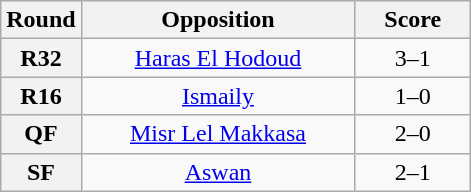<table class="wikitable plainrowheaders" style="text-align:center;margin:0">
<tr>
<th scope="col" style="width:25px">Round</th>
<th scope="col" style="width:175px">Opposition</th>
<th scope="col" style="width:70px">Score</th>
</tr>
<tr>
<th scope=row style="text-align:center">R32</th>
<td><a href='#'>Haras El Hodoud</a></td>
<td>3–1</td>
</tr>
<tr>
<th scope=row style="text-align:center">R16</th>
<td><a href='#'>Ismaily</a></td>
<td>1–0</td>
</tr>
<tr>
<th scope=row style="text-align:center">QF</th>
<td><a href='#'>Misr Lel Makkasa</a></td>
<td>2–0</td>
</tr>
<tr>
<th scope=row style="text-align:center">SF</th>
<td><a href='#'>Aswan</a></td>
<td>2–1</td>
</tr>
</table>
